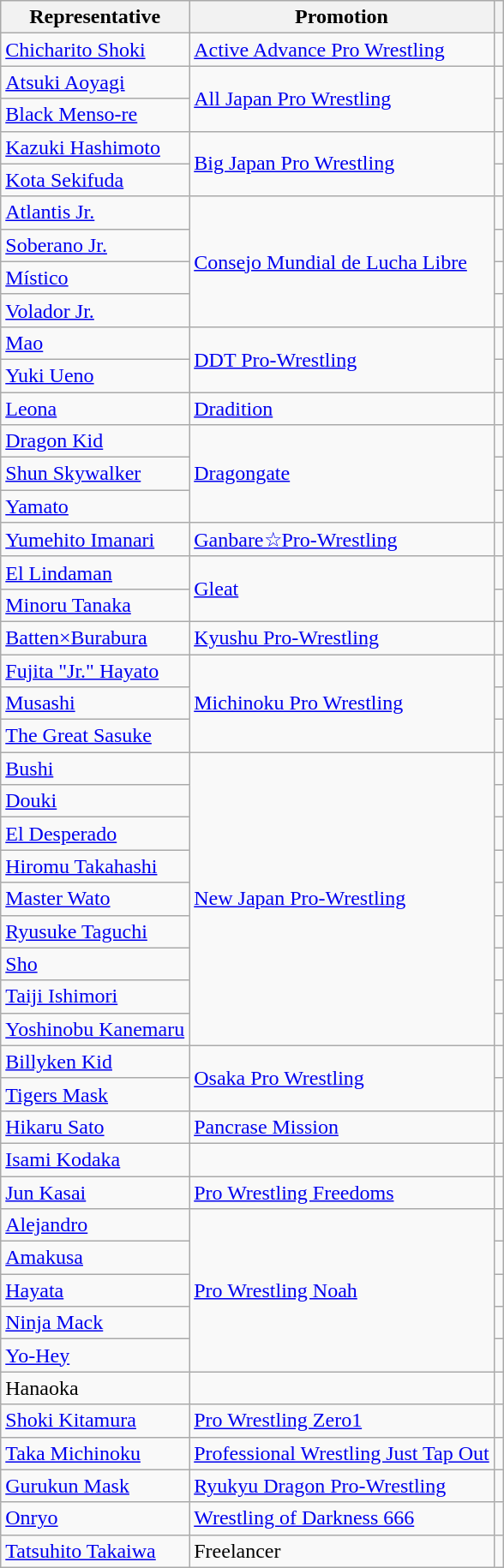<table class="wikitable sortable">
<tr>
<th>Representative</th>
<th>Promotion</th>
<th class="unsortable"></th>
</tr>
<tr>
<td><a href='#'>Chicharito Shoki</a></td>
<td><a href='#'>Active Advance Pro Wrestling</a></td>
<td></td>
</tr>
<tr>
<td><a href='#'>Atsuki Aoyagi</a></td>
<td rowspan="2"><a href='#'>All Japan Pro Wrestling</a></td>
<td></td>
</tr>
<tr>
<td><a href='#'>Black Menso-re</a></td>
<td></td>
</tr>
<tr>
<td><a href='#'>Kazuki Hashimoto</a></td>
<td rowspan="2"><a href='#'>Big Japan Pro Wrestling</a></td>
<td></td>
</tr>
<tr>
<td><a href='#'>Kota Sekifuda</a></td>
<td></td>
</tr>
<tr>
<td><a href='#'>Atlantis Jr.</a></td>
<td rowspan="4"><a href='#'>Consejo Mundial de Lucha Libre</a></td>
<td></td>
</tr>
<tr>
<td><a href='#'>Soberano Jr.</a></td>
<td></td>
</tr>
<tr>
<td><a href='#'>Místico</a></td>
<td></td>
</tr>
<tr>
<td><a href='#'>Volador Jr.</a></td>
<td></td>
</tr>
<tr>
<td><a href='#'>Mao</a></td>
<td rowspan="2"><a href='#'>DDT Pro-Wrestling</a></td>
<td></td>
</tr>
<tr>
<td><a href='#'>Yuki Ueno</a></td>
<td></td>
</tr>
<tr>
<td><a href='#'>Leona</a></td>
<td><a href='#'>Dradition</a></td>
<td></td>
</tr>
<tr>
<td><a href='#'>Dragon Kid</a></td>
<td rowspan="3"><a href='#'>Dragongate</a></td>
<td></td>
</tr>
<tr>
<td><a href='#'>Shun Skywalker</a></td>
<td></td>
</tr>
<tr>
<td><a href='#'>Yamato</a></td>
<td></td>
</tr>
<tr>
<td><a href='#'>Yumehito Imanari</a></td>
<td><a href='#'>Ganbare☆Pro-Wrestling</a></td>
<td></td>
</tr>
<tr>
<td><a href='#'>El Lindaman</a></td>
<td rowspan="2"><a href='#'>Gleat</a></td>
<td></td>
</tr>
<tr>
<td><a href='#'>Minoru Tanaka</a></td>
<td></td>
</tr>
<tr>
<td><a href='#'>Batten×Burabura</a></td>
<td><a href='#'>Kyushu Pro-Wrestling</a></td>
<td></td>
</tr>
<tr>
<td><a href='#'>Fujita "Jr." Hayato</a></td>
<td rowspan="3"><a href='#'>Michinoku Pro Wrestling</a></td>
<td></td>
</tr>
<tr>
<td><a href='#'>Musashi</a></td>
<td></td>
</tr>
<tr>
<td><a href='#'>The Great Sasuke</a></td>
<td></td>
</tr>
<tr>
<td><a href='#'>Bushi</a></td>
<td rowspan="9"><a href='#'>New Japan Pro-Wrestling</a></td>
<td></td>
</tr>
<tr>
<td><a href='#'>Douki</a></td>
<td></td>
</tr>
<tr>
<td><a href='#'>El Desperado</a></td>
<td></td>
</tr>
<tr>
<td><a href='#'>Hiromu Takahashi</a></td>
<td></td>
</tr>
<tr>
<td><a href='#'>Master Wato</a></td>
<td></td>
</tr>
<tr>
<td><a href='#'>Ryusuke Taguchi</a></td>
<td></td>
</tr>
<tr>
<td><a href='#'>Sho</a></td>
<td></td>
</tr>
<tr>
<td><a href='#'>Taiji Ishimori</a></td>
<td></td>
</tr>
<tr>
<td><a href='#'>Yoshinobu Kanemaru</a></td>
<td></td>
</tr>
<tr>
<td><a href='#'>Billyken Kid</a></td>
<td rowspan="2"><a href='#'>Osaka Pro Wrestling</a></td>
<td></td>
</tr>
<tr>
<td><a href='#'>Tigers Mask</a></td>
<td></td>
</tr>
<tr>
<td><a href='#'>Hikaru Sato</a></td>
<td><a href='#'>Pancrase Mission</a></td>
<td></td>
</tr>
<tr>
<td><a href='#'>Isami Kodaka</a></td>
<td></td>
<td></td>
</tr>
<tr>
<td><a href='#'>Jun Kasai</a></td>
<td><a href='#'>Pro Wrestling Freedoms</a></td>
<td></td>
</tr>
<tr>
<td><a href='#'>Alejandro</a></td>
<td rowspan="5"><a href='#'>Pro Wrestling Noah</a></td>
<td></td>
</tr>
<tr>
<td><a href='#'>Amakusa</a></td>
<td></td>
</tr>
<tr>
<td><a href='#'>Hayata</a></td>
<td></td>
</tr>
<tr>
<td><a href='#'>Ninja Mack</a></td>
<td></td>
</tr>
<tr>
<td><a href='#'>Yo-Hey</a></td>
<td></td>
</tr>
<tr>
<td>Hanaoka</td>
<td></td>
<td></td>
</tr>
<tr>
<td><a href='#'>Shoki Kitamura</a></td>
<td><a href='#'>Pro Wrestling Zero1</a></td>
<td></td>
</tr>
<tr>
<td><a href='#'>Taka Michinoku</a></td>
<td><a href='#'>Professional Wrestling Just Tap Out</a></td>
<td></td>
</tr>
<tr>
<td><a href='#'>Gurukun Mask</a></td>
<td><a href='#'>Ryukyu Dragon Pro-Wrestling</a></td>
<td></td>
</tr>
<tr>
<td><a href='#'>Onryo</a></td>
<td><a href='#'>Wrestling of Darkness 666</a></td>
<td></td>
</tr>
<tr>
<td><a href='#'>Tatsuhito Takaiwa</a></td>
<td>Freelancer</td>
<td></td>
</tr>
</table>
